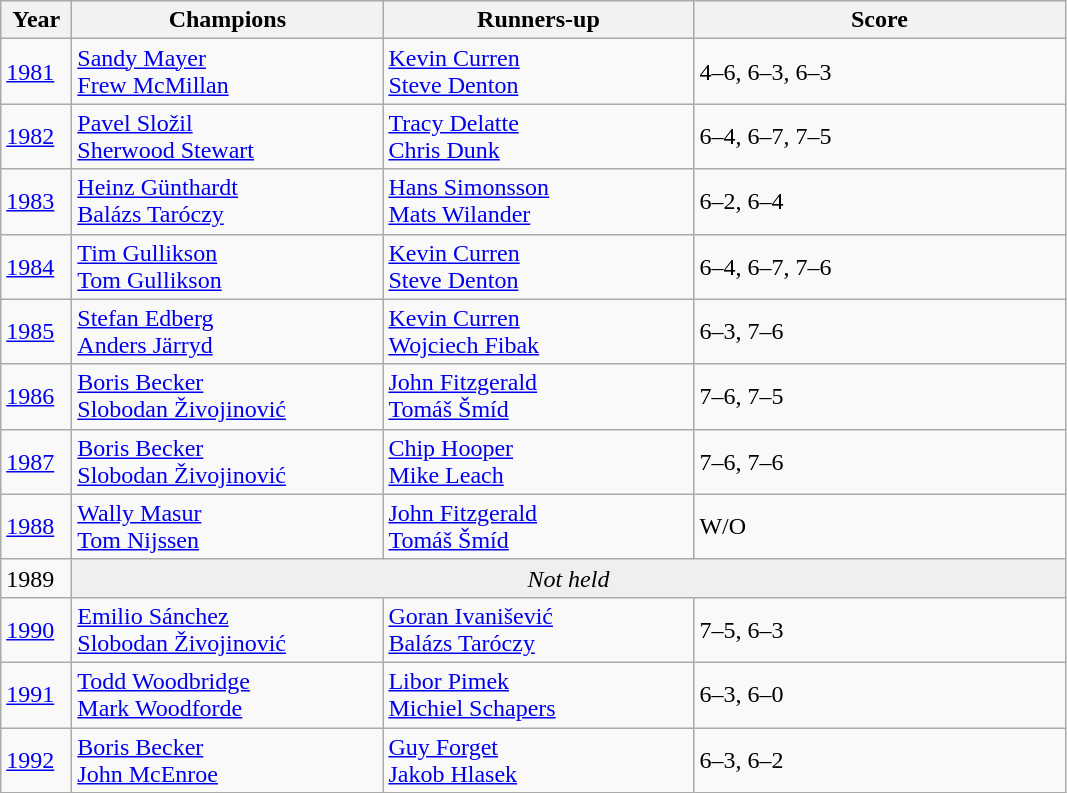<table class="wikitable">
<tr>
<th style="width:40px">Year</th>
<th style="width:200px">Champions</th>
<th style="width:200px">Runners-up</th>
<th style="width:240px" class="unsortable">Score</th>
</tr>
<tr>
<td><a href='#'>1981</a></td>
<td> <a href='#'>Sandy Mayer</a><br> <a href='#'>Frew McMillan</a></td>
<td> <a href='#'>Kevin Curren</a><br> <a href='#'>Steve Denton</a></td>
<td>4–6, 6–3, 6–3</td>
</tr>
<tr>
<td><a href='#'>1982</a></td>
<td> <a href='#'>Pavel Složil</a><br> <a href='#'>Sherwood Stewart</a></td>
<td> <a href='#'>Tracy Delatte</a><br> <a href='#'>Chris Dunk</a></td>
<td>6–4, 6–7, 7–5</td>
</tr>
<tr>
<td><a href='#'>1983</a></td>
<td> <a href='#'>Heinz Günthardt</a><br> <a href='#'>Balázs Taróczy</a></td>
<td> <a href='#'>Hans Simonsson</a><br> <a href='#'>Mats Wilander</a></td>
<td>6–2, 6–4</td>
</tr>
<tr>
<td><a href='#'>1984</a></td>
<td> <a href='#'>Tim Gullikson</a><br> <a href='#'>Tom Gullikson</a></td>
<td> <a href='#'>Kevin Curren</a><br> <a href='#'>Steve Denton</a></td>
<td>6–4, 6–7, 7–6</td>
</tr>
<tr>
<td><a href='#'>1985</a></td>
<td> <a href='#'>Stefan Edberg</a><br> <a href='#'>Anders Järryd</a></td>
<td> <a href='#'>Kevin Curren</a><br> <a href='#'>Wojciech Fibak</a></td>
<td>6–3, 7–6</td>
</tr>
<tr>
<td><a href='#'>1986</a></td>
<td> <a href='#'>Boris Becker</a><br> <a href='#'>Slobodan Živojinović</a></td>
<td> <a href='#'>John Fitzgerald</a><br> <a href='#'>Tomáš Šmíd</a></td>
<td>7–6, 7–5</td>
</tr>
<tr>
<td><a href='#'>1987</a></td>
<td> <a href='#'>Boris Becker</a><br> <a href='#'>Slobodan Živojinović</a></td>
<td> <a href='#'>Chip Hooper</a><br> <a href='#'>Mike Leach</a></td>
<td>7–6, 7–6</td>
</tr>
<tr>
<td><a href='#'>1988</a></td>
<td> <a href='#'>Wally Masur</a><br> <a href='#'>Tom Nijssen</a></td>
<td> <a href='#'>John Fitzgerald</a><br> <a href='#'>Tomáš Šmíd</a></td>
<td>W/O</td>
</tr>
<tr>
<td>1989</td>
<td colspan=3 align=center style="background:#efefef"><em>Not held</em></td>
</tr>
<tr>
<td><a href='#'>1990</a></td>
<td> <a href='#'>Emilio Sánchez</a><br> <a href='#'>Slobodan Živojinović</a></td>
<td> <a href='#'>Goran Ivanišević</a><br> <a href='#'>Balázs Taróczy</a></td>
<td>7–5, 6–3</td>
</tr>
<tr>
<td><a href='#'>1991</a></td>
<td> <a href='#'>Todd Woodbridge</a><br> <a href='#'>Mark Woodforde</a></td>
<td> <a href='#'>Libor Pimek</a><br> <a href='#'>Michiel Schapers</a></td>
<td>6–3, 6–0</td>
</tr>
<tr>
<td><a href='#'>1992</a></td>
<td> <a href='#'>Boris Becker</a><br> <a href='#'>John McEnroe</a></td>
<td> <a href='#'>Guy Forget</a><br> <a href='#'>Jakob Hlasek</a></td>
<td>6–3, 6–2</td>
</tr>
</table>
